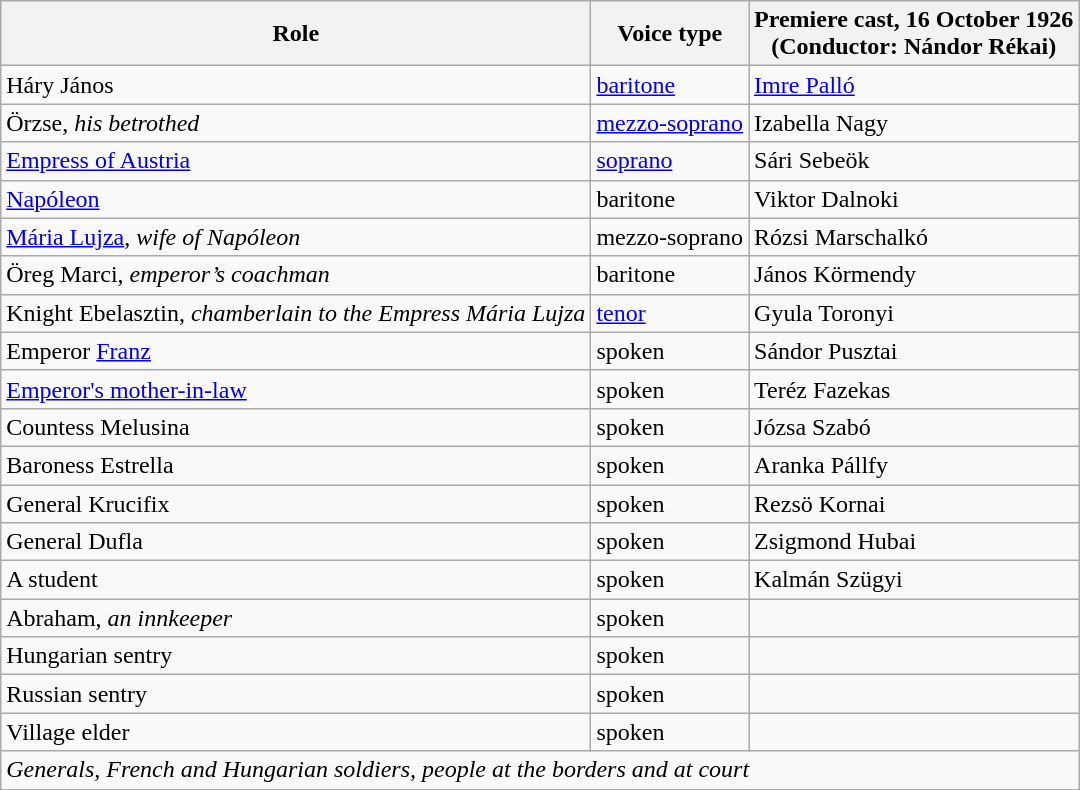<table class="wikitable">
<tr>
<th>Role</th>
<th>Voice type</th>
<th>Premiere cast, 16 October 1926<br>(Conductor: Nándor Rékai)</th>
</tr>
<tr>
<td>Háry János</td>
<td><a href='#'>baritone</a></td>
<td><a href='#'>Imre Palló</a></td>
</tr>
<tr>
<td>Örzse, <em>his betrothed</em></td>
<td><a href='#'>mezzo-soprano</a></td>
<td>Izabella Nagy</td>
</tr>
<tr>
<td><a href='#'>Empress of Austria</a></td>
<td><a href='#'>soprano</a></td>
<td>Sári Sebeök</td>
</tr>
<tr>
<td><a href='#'>Napóleon</a></td>
<td>baritone</td>
<td>Viktor Dalnoki</td>
</tr>
<tr>
<td><a href='#'>Mária Lujza</a>, <em>wife of Napóleon</em></td>
<td>mezzo-soprano</td>
<td>Rózsi Marschalkó</td>
</tr>
<tr>
<td>Öreg Marci, <em>emperor’s coachman</em></td>
<td>baritone</td>
<td>János Körmendy</td>
</tr>
<tr>
<td>Knight Ebelasztin, <em>chamberlain to the Empress Mária Lujza</em></td>
<td><a href='#'>tenor</a></td>
<td>Gyula Toronyi</td>
</tr>
<tr>
<td>Emperor <a href='#'>Franz</a></td>
<td>spoken</td>
<td>Sándor Pusztai</td>
</tr>
<tr>
<td><a href='#'>Emperor's mother-in-law</a></td>
<td>spoken</td>
<td>Teréz Fazekas</td>
</tr>
<tr>
<td>Countess Melusina</td>
<td>spoken</td>
<td>Józsa Szabó</td>
</tr>
<tr>
<td>Baroness Estrella</td>
<td>spoken</td>
<td>Aranka Pállfy</td>
</tr>
<tr>
<td>General Krucifix</td>
<td>spoken</td>
<td>Rezsö Kornai</td>
</tr>
<tr>
<td>General Dufla</td>
<td>spoken</td>
<td>Zsigmond Hubai</td>
</tr>
<tr>
<td>A student</td>
<td>spoken</td>
<td>Kalmán Szügyi</td>
</tr>
<tr>
<td>Abraham, <em>an innkeeper</em></td>
<td>spoken</td>
<td></td>
</tr>
<tr>
<td>Hungarian sentry</td>
<td>spoken</td>
<td></td>
</tr>
<tr>
<td>Russian sentry</td>
<td>spoken</td>
<td></td>
</tr>
<tr>
<td>Village elder</td>
<td>spoken</td>
<td></td>
</tr>
<tr>
<td colspan="3"><em>Generals, French and Hungarian soldiers, people at the borders and at court</em></td>
</tr>
</table>
